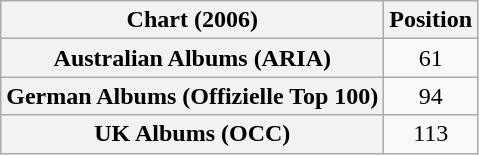<table class="wikitable sortable plainrowheaders" style="text-align:center">
<tr>
<th scope="col">Chart (2006)</th>
<th scope="col">Position</th>
</tr>
<tr>
<th scope="row">Australian Albums (ARIA)</th>
<td>61</td>
</tr>
<tr>
<th scope="row">German Albums (Offizielle Top 100)</th>
<td>94</td>
</tr>
<tr>
<th scope="row">UK Albums (OCC)</th>
<td>113</td>
</tr>
</table>
